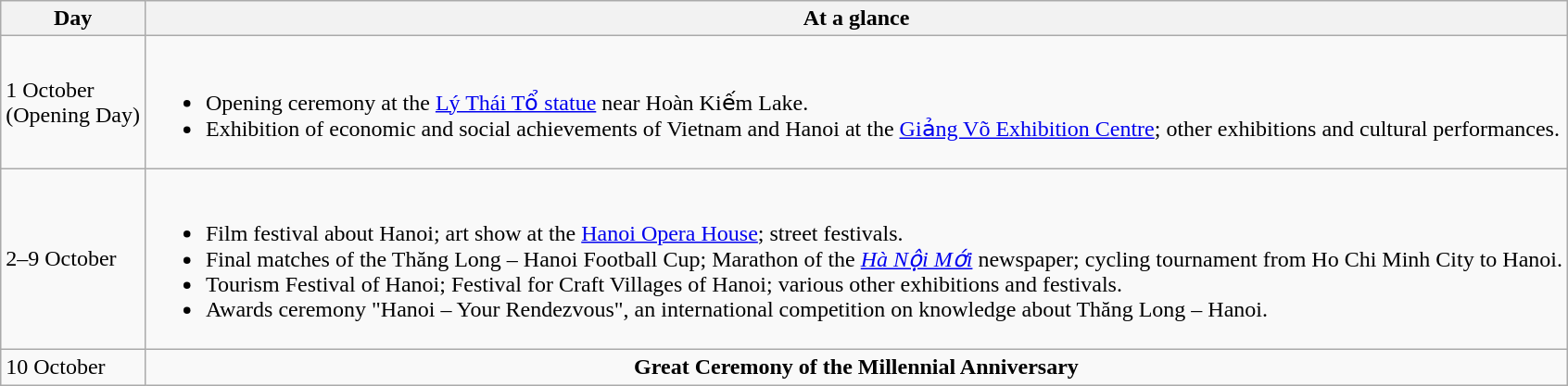<table class="wikitable">
<tr>
<th>Day</th>
<th>At a glance</th>
</tr>
<tr>
<td>1 October<br>(Opening Day)</td>
<td><br><ul><li>Opening ceremony at the <a href='#'>Lý Thái Tổ statue</a> near Hoàn Kiếm Lake.</li><li>Exhibition of economic and social achievements of Vietnam and Hanoi at the <a href='#'>Giảng Võ Exhibition Centre</a>; other exhibitions and cultural performances.</li></ul></td>
</tr>
<tr>
<td>2–9 October</td>
<td><br><ul><li>Film festival about Hanoi; art show at the <a href='#'>Hanoi Opera House</a>; street festivals.</li><li>Final matches of the Thăng Long – Hanoi Football Cup; Marathon of the <em><a href='#'>Hà Nội Mới</a></em> newspaper; cycling tournament from Ho Chi Minh City to Hanoi.</li><li>Tourism Festival of Hanoi; Festival for Craft Villages of Hanoi; various other exhibitions and festivals.</li><li>Awards ceremony "Hanoi – Your Rendezvous", an international competition on knowledge about Thăng Long – Hanoi.</li></ul></td>
</tr>
<tr>
<td>10 October</td>
<td align=center><strong>Great Ceremony of the Millennial Anniversary</strong></td>
</tr>
</table>
